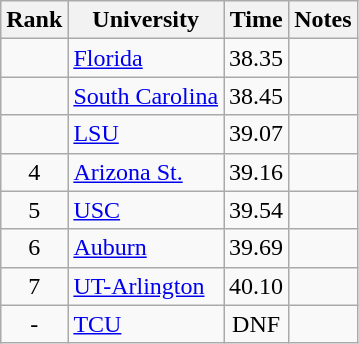<table class="wikitable sortable" style="text-align:center">
<tr>
<th>Rank</th>
<th>University</th>
<th>Time</th>
<th>Notes</th>
</tr>
<tr>
<td></td>
<td align=left><a href='#'>Florida</a></td>
<td>38.35</td>
<td></td>
</tr>
<tr>
<td></td>
<td align=left><a href='#'>South Carolina</a></td>
<td>38.45</td>
<td></td>
</tr>
<tr>
<td></td>
<td align=left><a href='#'>LSU</a></td>
<td>39.07</td>
<td></td>
</tr>
<tr>
<td>4</td>
<td align=left><a href='#'>Arizona St.</a></td>
<td>39.16</td>
<td></td>
</tr>
<tr>
<td>5</td>
<td align=left><a href='#'>USC</a></td>
<td>39.54</td>
<td></td>
</tr>
<tr>
<td>6</td>
<td align=left><a href='#'>Auburn</a></td>
<td>39.69</td>
<td></td>
</tr>
<tr>
<td>7</td>
<td align=left><a href='#'>UT-Arlington</a></td>
<td>40.10</td>
<td></td>
</tr>
<tr>
<td>-</td>
<td align=left><a href='#'>TCU</a></td>
<td>DNF</td>
<td></td>
</tr>
</table>
